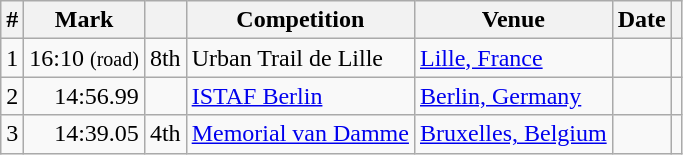<table class="wikitable sortable">
<tr>
<th>#</th>
<th>Mark</th>
<th class=unsortable></th>
<th>Competition</th>
<th>Venue</th>
<th>Date</th>
<th class=unsortable></th>
</tr>
<tr>
<td align=center>1</td>
<td align=right>16:10 <small>(road)</small></td>
<td>8th</td>
<td>Urban Trail de Lille</td>
<td><a href='#'>Lille, France</a></td>
<td align=right></td>
<td></td>
</tr>
<tr>
<td align=center>2</td>
<td align=right>14:56.99</td>
<td></td>
<td><a href='#'>ISTAF Berlin</a></td>
<td><a href='#'>Berlin, Germany</a></td>
<td align=right></td>
<td></td>
</tr>
<tr>
<td align=center>3</td>
<td align=right>14:39.05</td>
<td>4th</td>
<td><a href='#'>Memorial van Damme</a></td>
<td><a href='#'>Bruxelles, Belgium</a></td>
<td align=right><a href='#'></a></td>
<td></td>
</tr>
</table>
